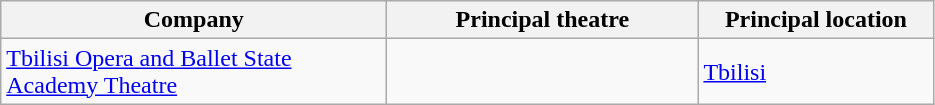<table class="wikitable">
<tr>
<th width=250>Company</th>
<th width=200>Principal theatre</th>
<th width=150>Principal location</th>
</tr>
<tr>
<td><a href='#'>Tbilisi Opera and Ballet State Academy Theatre</a></td>
<td></td>
<td><a href='#'>Tbilisi</a></td>
</tr>
</table>
